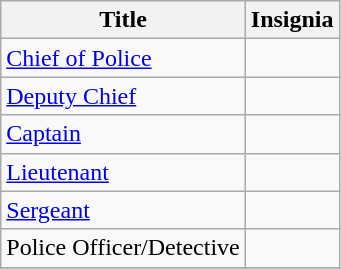<table class="wikitable">
<tr>
<th>Title</th>
<th>Insignia</th>
</tr>
<tr>
<td><a href='#'>Chief of Police</a></td>
<td></td>
</tr>
<tr>
<td><a href='#'>Deputy Chief</a></td>
</tr>
<tr>
<td><a href='#'>Captain</a></td>
<td></td>
</tr>
<tr>
<td><a href='#'>Lieutenant</a></td>
<td></td>
</tr>
<tr>
<td><a href='#'>Sergeant</a></td>
<td></td>
</tr>
<tr>
<td>Police Officer/Detective</td>
<td></td>
</tr>
<tr>
</tr>
</table>
